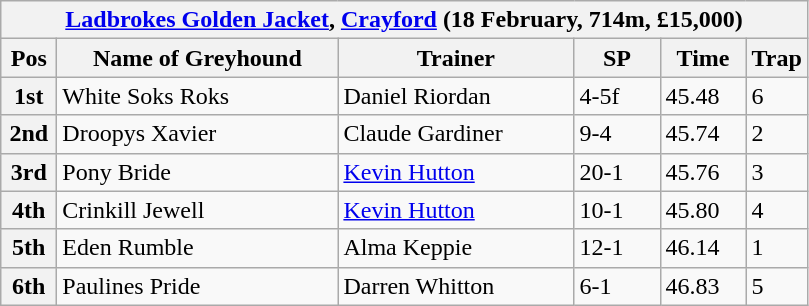<table class="wikitable">
<tr>
<th colspan="6"><a href='#'>Ladbrokes Golden Jacket</a>, <a href='#'>Crayford</a> (18 February, 714m, £15,000)</th>
</tr>
<tr>
<th width=30>Pos</th>
<th width=180>Name of Greyhound</th>
<th width=150>Trainer</th>
<th width=50>SP</th>
<th width=50>Time</th>
<th width=30>Trap</th>
</tr>
<tr>
<th>1st</th>
<td>White Soks Roks</td>
<td>Daniel Riordan</td>
<td>4-5f</td>
<td>45.48</td>
<td>6</td>
</tr>
<tr>
<th>2nd</th>
<td>Droopys Xavier</td>
<td>Claude Gardiner</td>
<td>9-4</td>
<td>45.74</td>
<td>2</td>
</tr>
<tr>
<th>3rd</th>
<td>Pony Bride</td>
<td><a href='#'>Kevin Hutton</a></td>
<td>20-1</td>
<td>45.76</td>
<td>3</td>
</tr>
<tr>
<th>4th</th>
<td>Crinkill Jewell</td>
<td><a href='#'>Kevin Hutton</a></td>
<td>10-1</td>
<td>45.80</td>
<td>4</td>
</tr>
<tr>
<th>5th</th>
<td>Eden Rumble</td>
<td>Alma Keppie</td>
<td>12-1</td>
<td>46.14</td>
<td>1</td>
</tr>
<tr>
<th>6th</th>
<td>Paulines Pride</td>
<td>Darren Whitton</td>
<td>6-1</td>
<td>46.83</td>
<td>5</td>
</tr>
</table>
